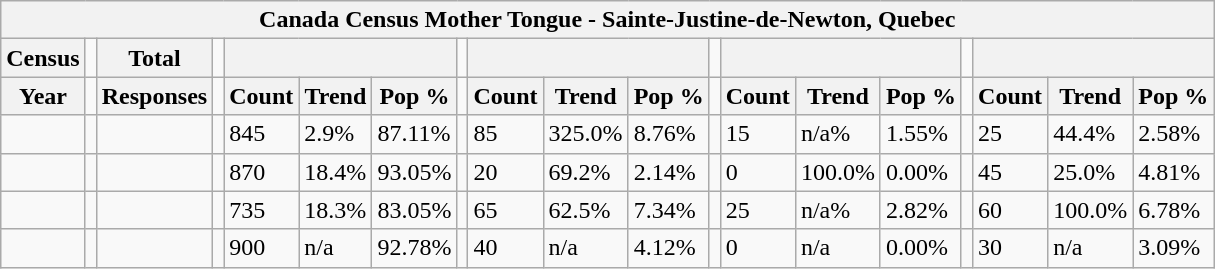<table class="wikitable">
<tr>
<th colspan="19">Canada Census Mother Tongue - Sainte-Justine-de-Newton, Quebec</th>
</tr>
<tr>
<th>Census</th>
<td></td>
<th>Total</th>
<td colspan="1"></td>
<th colspan="3"></th>
<td colspan="1"></td>
<th colspan="3"></th>
<td colspan="1"></td>
<th colspan="3"></th>
<td colspan="1"></td>
<th colspan="3"></th>
</tr>
<tr>
<th>Year</th>
<td></td>
<th>Responses</th>
<td></td>
<th>Count</th>
<th>Trend</th>
<th>Pop %</th>
<td></td>
<th>Count</th>
<th>Trend</th>
<th>Pop %</th>
<td></td>
<th>Count</th>
<th>Trend</th>
<th>Pop %</th>
<td></td>
<th>Count</th>
<th>Trend</th>
<th>Pop %</th>
</tr>
<tr>
<td></td>
<td></td>
<td></td>
<td></td>
<td>845</td>
<td> 2.9%</td>
<td>87.11%</td>
<td></td>
<td>85</td>
<td> 325.0%</td>
<td>8.76%</td>
<td></td>
<td>15</td>
<td> n/a%</td>
<td>1.55%</td>
<td></td>
<td>25</td>
<td> 44.4%</td>
<td>2.58%</td>
</tr>
<tr>
<td></td>
<td></td>
<td></td>
<td></td>
<td>870</td>
<td> 18.4%</td>
<td>93.05%</td>
<td></td>
<td>20</td>
<td> 69.2%</td>
<td>2.14%</td>
<td></td>
<td>0</td>
<td> 100.0%</td>
<td>0.00%</td>
<td></td>
<td>45</td>
<td> 25.0%</td>
<td>4.81%</td>
</tr>
<tr>
<td></td>
<td></td>
<td></td>
<td></td>
<td>735</td>
<td> 18.3%</td>
<td>83.05%</td>
<td></td>
<td>65</td>
<td> 62.5%</td>
<td>7.34%</td>
<td></td>
<td>25</td>
<td> n/a%</td>
<td>2.82%</td>
<td></td>
<td>60</td>
<td> 100.0%</td>
<td>6.78%</td>
</tr>
<tr>
<td></td>
<td></td>
<td></td>
<td></td>
<td>900</td>
<td>n/a</td>
<td>92.78%</td>
<td></td>
<td>40</td>
<td>n/a</td>
<td>4.12%</td>
<td></td>
<td>0</td>
<td>n/a</td>
<td>0.00%</td>
<td></td>
<td>30</td>
<td>n/a</td>
<td>3.09%</td>
</tr>
</table>
